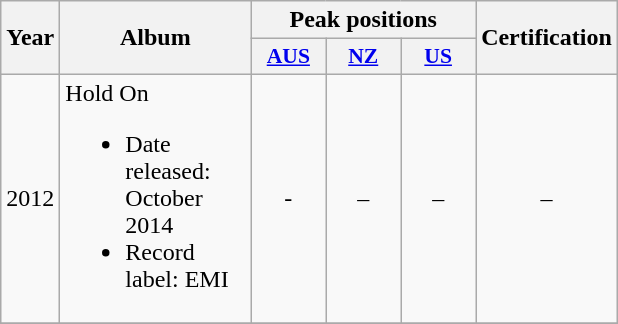<table class="wikitable">
<tr>
<th align="center" rowspan="2" width="10">Year</th>
<th align="center" rowspan="2" width="120">Album</th>
<th align="center" colspan="3" width="20">Peak positions</th>
<th align="center" rowspan="2" width="70">Certification</th>
</tr>
<tr>
<th scope="col" style="width:3em;font-size:90%;"><a href='#'>AUS</a><br></th>
<th scope="col" style="width:3em;font-size:90%;"><a href='#'>NZ</a><br></th>
<th scope="col" style="width:3em;font-size:90%;"><a href='#'>US</a><br></th>
</tr>
<tr>
<td style="text-align:center;">2012</td>
<td ’’Hold On (album)>Hold On<br><ul><li>Date released: October 2014</li><li>Record label: EMI</li></ul></td>
<td style="text-align:center;">-</td>
<td style="text-align:center;">–</td>
<td style="text-align:center;">–</td>
<td style="text-align:center;">–</td>
</tr>
<tr>
</tr>
</table>
